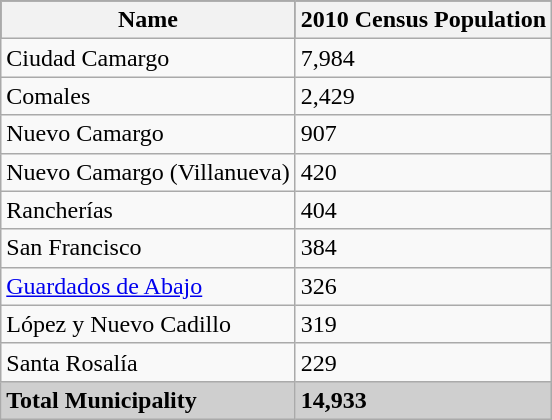<table class="wikitable">
<tr style="background:#000000; color:black;">
<th><strong>Name</strong></th>
<th><strong>2010 Census Population</strong></th>
</tr>
<tr>
<td>Ciudad Camargo </td>
<td>7,984</td>
</tr>
<tr>
<td>Comales </td>
<td>2,429</td>
</tr>
<tr>
<td>Nuevo Camargo</td>
<td>907</td>
</tr>
<tr>
<td>Nuevo Camargo (Villanueva)</td>
<td>420</td>
</tr>
<tr>
<td>Rancherías</td>
<td>404</td>
</tr>
<tr>
<td>San Francisco</td>
<td>384</td>
</tr>
<tr>
<td><a href='#'>Guardados de Abajo</a></td>
<td>326</td>
</tr>
<tr>
<td>López y Nuevo Cadillo</td>
<td>319</td>
</tr>
<tr>
<td>Santa Rosalía</td>
<td>229</td>
</tr>
<tr style="background:#CFCFCF;">
<td><strong>Total Municipality</strong></td>
<td><strong>14,933</strong></td>
</tr>
</table>
